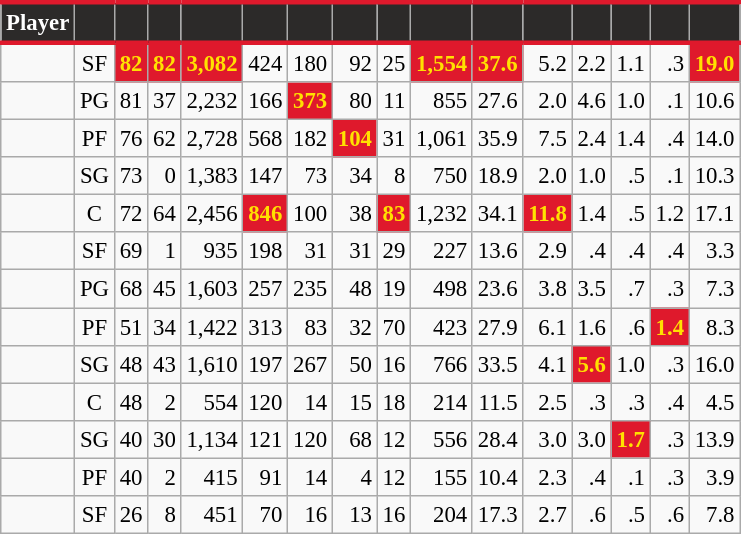<table class="wikitable sortable" style="font-size: 95%; text-align:right;">
<tr>
<th style="background:#2C2A29; color:#FFFFFF; border-top:#DF192C 3px solid; border-bottom:#DF192C 3px solid;">Player</th>
<th style="background:#2C2A29; color:#FFFFFF; border-top:#DF192C 3px solid; border-bottom:#DF192C 3px solid;"></th>
<th style="background:#2C2A29; color:#FFFFFF; border-top:#DF192C 3px solid; border-bottom:#DF192C 3px solid;"></th>
<th style="background:#2C2A29; color:#FFFFFF; border-top:#DF192C 3px solid; border-bottom:#DF192C 3px solid;"></th>
<th style="background:#2C2A29; color:#FFFFFF; border-top:#DF192C 3px solid; border-bottom:#DF192C 3px solid;"></th>
<th style="background:#2C2A29; color:#FFFFFF; border-top:#DF192C 3px solid; border-bottom:#DF192C 3px solid;"></th>
<th style="background:#2C2A29; color:#FFFFFF; border-top:#DF192C 3px solid; border-bottom:#DF192C 3px solid;"></th>
<th style="background:#2C2A29; color:#FFFFFF; border-top:#DF192C 3px solid; border-bottom:#DF192C 3px solid;"></th>
<th style="background:#2C2A29; color:#FFFFFF; border-top:#DF192C 3px solid; border-bottom:#DF192C 3px solid;"></th>
<th style="background:#2C2A29; color:#FFFFFF; border-top:#DF192C 3px solid; border-bottom:#DF192C 3px solid;"></th>
<th style="background:#2C2A29; color:#FFFFFF; border-top:#DF192C 3px solid; border-bottom:#DF192C 3px solid;"></th>
<th style="background:#2C2A29; color:#FFFFFF; border-top:#DF192C 3px solid; border-bottom:#DF192C 3px solid;"></th>
<th style="background:#2C2A29; color:#FFFFFF; border-top:#DF192C 3px solid; border-bottom:#DF192C 3px solid;"></th>
<th style="background:#2C2A29; color:#FFFFFF; border-top:#DF192C 3px solid; border-bottom:#DF192C 3px solid;"></th>
<th style="background:#2C2A29; color:#FFFFFF; border-top:#DF192C 3px solid; border-bottom:#DF192C 3px solid;"></th>
<th style="background:#2C2A29; color:#FFFFFF; border-top:#DF192C 3px solid; border-bottom:#DF192C 3px solid;"></th>
</tr>
<tr>
<td style="text-align:left;"></td>
<td style="text-align:center;">SF</td>
<td style="background:#DF192C; color:#FFE100;"><strong>82</strong></td>
<td style="background:#DF192C; color:#FFE100;"><strong>82</strong></td>
<td style="background:#DF192C; color:#FFE100;"><strong>3,082</strong></td>
<td>424</td>
<td>180</td>
<td>92</td>
<td>25</td>
<td style="background:#DF192C; color:#FFE100;"><strong>1,554</strong></td>
<td style="background:#DF192C; color:#FFE100;"><strong>37.6</strong></td>
<td>5.2</td>
<td>2.2</td>
<td>1.1</td>
<td>.3</td>
<td style="background:#DF192C; color:#FFE100;"><strong>19.0</strong></td>
</tr>
<tr>
<td style="text-align:left;"></td>
<td style="text-align:center;">PG</td>
<td>81</td>
<td>37</td>
<td>2,232</td>
<td>166</td>
<td style="background:#DF192C; color:#FFE100;"><strong>373</strong></td>
<td>80</td>
<td>11</td>
<td>855</td>
<td>27.6</td>
<td>2.0</td>
<td>4.6</td>
<td>1.0</td>
<td>.1</td>
<td>10.6</td>
</tr>
<tr>
<td style="text-align:left;"></td>
<td style="text-align:center;">PF</td>
<td>76</td>
<td>62</td>
<td>2,728</td>
<td>568</td>
<td>182</td>
<td style="background:#DF192C; color:#FFE100;"><strong>104</strong></td>
<td>31</td>
<td>1,061</td>
<td>35.9</td>
<td>7.5</td>
<td>2.4</td>
<td>1.4</td>
<td>.4</td>
<td>14.0</td>
</tr>
<tr>
<td style="text-align:left;"></td>
<td style="text-align:center;">SG</td>
<td>73</td>
<td>0</td>
<td>1,383</td>
<td>147</td>
<td>73</td>
<td>34</td>
<td>8</td>
<td>750</td>
<td>18.9</td>
<td>2.0</td>
<td>1.0</td>
<td>.5</td>
<td>.1</td>
<td>10.3</td>
</tr>
<tr>
<td style="text-align:left;"></td>
<td style="text-align:center;">C</td>
<td>72</td>
<td>64</td>
<td>2,456</td>
<td style="background:#DF192C; color:#FFE100;"><strong>846</strong></td>
<td>100</td>
<td>38</td>
<td style="background:#DF192C; color:#FFE100;"><strong>83</strong></td>
<td>1,232</td>
<td>34.1</td>
<td style="background:#DF192C; color:#FFE100;"><strong>11.8</strong></td>
<td>1.4</td>
<td>.5</td>
<td>1.2</td>
<td>17.1</td>
</tr>
<tr>
<td style="text-align:left;"></td>
<td style="text-align:center;">SF</td>
<td>69</td>
<td>1</td>
<td>935</td>
<td>198</td>
<td>31</td>
<td>31</td>
<td>29</td>
<td>227</td>
<td>13.6</td>
<td>2.9</td>
<td>.4</td>
<td>.4</td>
<td>.4</td>
<td>3.3</td>
</tr>
<tr>
<td style="text-align:left;"></td>
<td style="text-align:center;">PG</td>
<td>68</td>
<td>45</td>
<td>1,603</td>
<td>257</td>
<td>235</td>
<td>48</td>
<td>19</td>
<td>498</td>
<td>23.6</td>
<td>3.8</td>
<td>3.5</td>
<td>.7</td>
<td>.3</td>
<td>7.3</td>
</tr>
<tr>
<td style="text-align:left;"></td>
<td style="text-align:center;">PF</td>
<td>51</td>
<td>34</td>
<td>1,422</td>
<td>313</td>
<td>83</td>
<td>32</td>
<td>70</td>
<td>423</td>
<td>27.9</td>
<td>6.1</td>
<td>1.6</td>
<td>.6</td>
<td style="background:#DF192C; color:#FFE100;"><strong>1.4</strong></td>
<td>8.3</td>
</tr>
<tr>
<td style="text-align:left;"></td>
<td style="text-align:center;">SG</td>
<td>48</td>
<td>43</td>
<td>1,610</td>
<td>197</td>
<td>267</td>
<td>50</td>
<td>16</td>
<td>766</td>
<td>33.5</td>
<td>4.1</td>
<td style="background:#DF192C; color:#FFE100;"><strong>5.6</strong></td>
<td>1.0</td>
<td>.3</td>
<td>16.0</td>
</tr>
<tr>
<td style="text-align:left;"></td>
<td style="text-align:center;">C</td>
<td>48</td>
<td>2</td>
<td>554</td>
<td>120</td>
<td>14</td>
<td>15</td>
<td>18</td>
<td>214</td>
<td>11.5</td>
<td>2.5</td>
<td>.3</td>
<td>.3</td>
<td>.4</td>
<td>4.5</td>
</tr>
<tr>
<td style="text-align:left;"></td>
<td style="text-align:center;">SG</td>
<td>40</td>
<td>30</td>
<td>1,134</td>
<td>121</td>
<td>120</td>
<td>68</td>
<td>12</td>
<td>556</td>
<td>28.4</td>
<td>3.0</td>
<td>3.0</td>
<td style="background:#DF192C; color:#FFE100;"><strong>1.7</strong></td>
<td>.3</td>
<td>13.9</td>
</tr>
<tr>
<td style="text-align:left;"></td>
<td style="text-align:center;">PF</td>
<td>40</td>
<td>2</td>
<td>415</td>
<td>91</td>
<td>14</td>
<td>4</td>
<td>12</td>
<td>155</td>
<td>10.4</td>
<td>2.3</td>
<td>.4</td>
<td>.1</td>
<td>.3</td>
<td>3.9</td>
</tr>
<tr>
<td style="text-align:left;"></td>
<td style="text-align:center;">SF</td>
<td>26</td>
<td>8</td>
<td>451</td>
<td>70</td>
<td>16</td>
<td>13</td>
<td>16</td>
<td>204</td>
<td>17.3</td>
<td>2.7</td>
<td>.6</td>
<td>.5</td>
<td>.6</td>
<td>7.8</td>
</tr>
</table>
